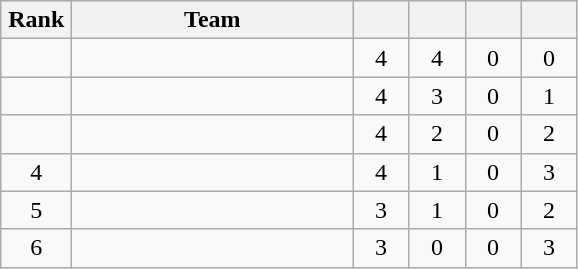<table class="wikitable" style="text-align: center;">
<tr>
<th width=40>Rank</th>
<th width=180>Team</th>
<th width=30></th>
<th width=30></th>
<th width=30></th>
<th width=30></th>
</tr>
<tr>
<td></td>
<td align="left"></td>
<td>4</td>
<td>4</td>
<td>0</td>
<td>0</td>
</tr>
<tr>
<td></td>
<td align="left"></td>
<td>4</td>
<td>3</td>
<td>0</td>
<td>1</td>
</tr>
<tr>
<td></td>
<td align="left"></td>
<td>4</td>
<td>2</td>
<td>0</td>
<td>2</td>
</tr>
<tr>
<td>4</td>
<td align="left"></td>
<td>4</td>
<td>1</td>
<td>0</td>
<td>3</td>
</tr>
<tr>
<td>5</td>
<td align="left"></td>
<td>3</td>
<td>1</td>
<td>0</td>
<td>2</td>
</tr>
<tr>
<td>6</td>
<td align="left"></td>
<td>3</td>
<td>0</td>
<td>0</td>
<td>3</td>
</tr>
</table>
